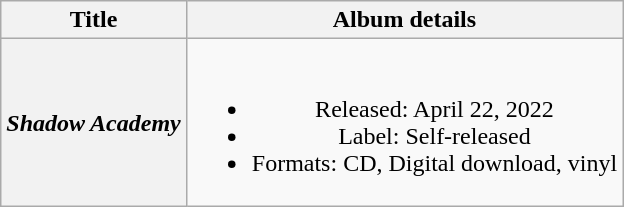<table class="wikitable plainrowheaders" style="text-align:center;">
<tr>
<th scope="col" rowspan="1">Title</th>
<th scope="col" rowspan="1">Album details</th>
</tr>
<tr>
<th scope="row"><em>Shadow Academy</em></th>
<td><br><ul><li>Released: April 22, 2022</li><li>Label: Self-released</li><li>Formats: CD, Digital download, vinyl</li></ul></td>
</tr>
</table>
